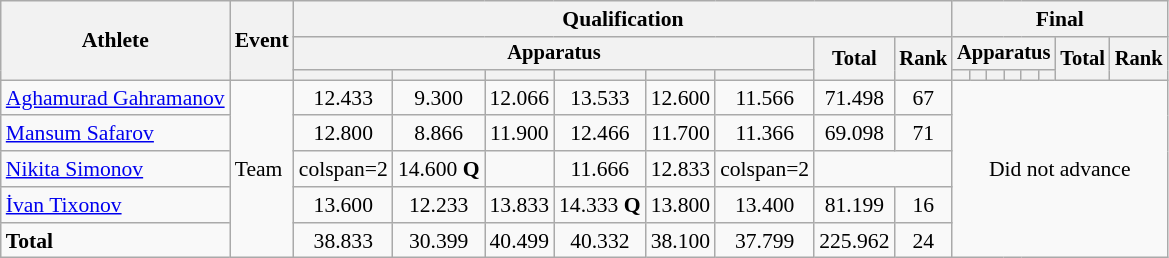<table class="wikitable" style="font-size:90%">
<tr>
<th rowspan=3>Athlete</th>
<th rowspan=3>Event</th>
<th colspan =8>Qualification</th>
<th colspan =8>Final</th>
</tr>
<tr style="font-size:95%">
<th colspan=6>Apparatus</th>
<th rowspan=2>Total</th>
<th rowspan=2>Rank</th>
<th colspan=6>Apparatus</th>
<th rowspan=2>Total</th>
<th rowspan=2>Rank</th>
</tr>
<tr style="font-size:95%">
<th></th>
<th></th>
<th></th>
<th></th>
<th></th>
<th></th>
<th></th>
<th></th>
<th></th>
<th></th>
<th></th>
<th></th>
</tr>
<tr align=center>
<td align=left><a href='#'>Aghamurad Gahramanov</a></td>
<td align=left rowspan=5>Team</td>
<td>12.433</td>
<td>9.300</td>
<td>12.066</td>
<td>13.533</td>
<td>12.600</td>
<td>11.566</td>
<td>71.498</td>
<td>67</td>
<td colspan=8 rowspan=5>Did not advance</td>
</tr>
<tr align=center>
<td align=left><a href='#'>Mansum Safarov</a></td>
<td>12.800</td>
<td>8.866</td>
<td>11.900</td>
<td>12.466</td>
<td>11.700</td>
<td>11.366</td>
<td>69.098</td>
<td>71</td>
</tr>
<tr align=center>
<td align=left><a href='#'>Nikita Simonov</a></td>
<td>colspan=2</td>
<td>14.600 <strong>Q</strong></td>
<td></td>
<td>11.666</td>
<td>12.833</td>
<td>colspan=2</td>
</tr>
<tr align=center>
<td align=left><a href='#'>İvan Tixonov</a></td>
<td>13.600</td>
<td>12.233</td>
<td>13.833</td>
<td>14.333 <strong>Q</strong></td>
<td>13.800</td>
<td>13.400</td>
<td>81.199</td>
<td>16</td>
</tr>
<tr align=center>
<td align=left><strong>Total</strong></td>
<td>38.833</td>
<td>30.399</td>
<td>40.499</td>
<td>40.332</td>
<td>38.100</td>
<td>37.799</td>
<td>225.962</td>
<td>24</td>
</tr>
</table>
